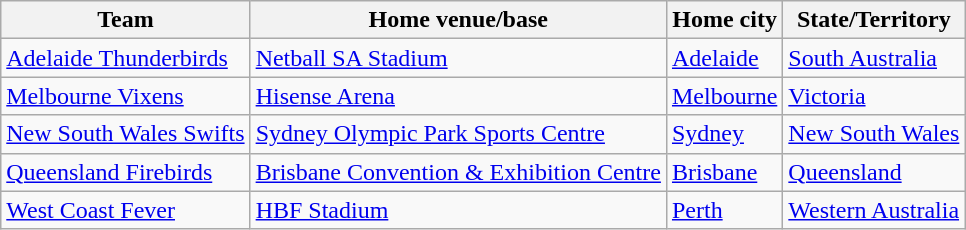<table class="wikitable sortable">
<tr>
<th>Team</th>
<th>Home venue/base</th>
<th>Home city</th>
<th>State/Territory</th>
</tr>
<tr>
<td> <a href='#'>Adelaide Thunderbirds</a></td>
<td><a href='#'>Netball SA Stadium</a></td>
<td><a href='#'>Adelaide</a></td>
<td><a href='#'>South Australia</a></td>
</tr>
<tr>
<td> <a href='#'>Melbourne Vixens</a></td>
<td><a href='#'>Hisense Arena</a></td>
<td><a href='#'>Melbourne</a></td>
<td><a href='#'>Victoria</a></td>
</tr>
<tr>
<td> <a href='#'>New South Wales Swifts</a></td>
<td><a href='#'>Sydney Olympic Park Sports Centre</a></td>
<td><a href='#'>Sydney</a></td>
<td><a href='#'>New South Wales</a></td>
</tr>
<tr>
<td> <a href='#'>Queensland Firebirds</a></td>
<td><a href='#'>Brisbane Convention & Exhibition Centre</a></td>
<td><a href='#'>Brisbane</a></td>
<td><a href='#'>Queensland</a></td>
</tr>
<tr>
<td> <a href='#'>West Coast Fever</a></td>
<td><a href='#'>HBF Stadium</a></td>
<td><a href='#'>Perth</a></td>
<td><a href='#'>Western Australia</a></td>
</tr>
</table>
